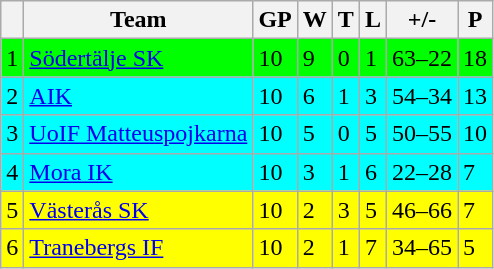<table class="wikitable">
<tr>
<th></th>
<th>Team</th>
<th>GP</th>
<th>W</th>
<th>T</th>
<th>L</th>
<th>+/-</th>
<th>P</th>
</tr>
<tr style="background:#00FF00">
<td>1</td>
<td><a href='#'>Södertälje SK</a></td>
<td>10</td>
<td>9</td>
<td>0</td>
<td>1</td>
<td>63–22</td>
<td>18</td>
</tr>
<tr style="background:#00FFFF">
<td>2</td>
<td><a href='#'>AIK</a></td>
<td>10</td>
<td>6</td>
<td>1</td>
<td>3</td>
<td>54–34</td>
<td>13</td>
</tr>
<tr style="background:#00FFFF">
<td>3</td>
<td><a href='#'>UoIF Matteuspojkarna</a></td>
<td>10</td>
<td>5</td>
<td>0</td>
<td>5</td>
<td>50–55</td>
<td>10</td>
</tr>
<tr style="background:#00FFFF">
<td>4</td>
<td><a href='#'>Mora IK</a></td>
<td>10</td>
<td>3</td>
<td>1</td>
<td>6</td>
<td>22–28</td>
<td>7</td>
</tr>
<tr style="background:#FFFF00">
<td>5</td>
<td><a href='#'>Västerås SK</a></td>
<td>10</td>
<td>2</td>
<td>3</td>
<td>5</td>
<td>46–66</td>
<td>7</td>
</tr>
<tr style="background:#FFFF00">
<td>6</td>
<td><a href='#'>Tranebergs IF</a></td>
<td>10</td>
<td>2</td>
<td>1</td>
<td>7</td>
<td>34–65</td>
<td>5</td>
</tr>
</table>
